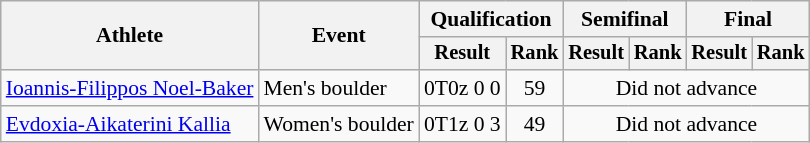<table class=wikitable style=font-size:90% align=center>
<tr>
<th rowspan=2>Athlete</th>
<th rowspan=2>Event</th>
<th colspan=2>Qualification</th>
<th colspan=2>Semifinal</th>
<th colspan=2>Final</th>
</tr>
<tr style=font-size:95%>
<th>Result</th>
<th>Rank</th>
<th>Result</th>
<th>Rank</th>
<th>Result</th>
<th>Rank</th>
</tr>
<tr align=center>
<td align=left><a href='#'>Ioannis-Filippos Noel-Baker</a></td>
<td align=left>Men's boulder</td>
<td>0T0z 0 0</td>
<td>59</td>
<td colspan=4>Did not advance</td>
</tr>
<tr align=center>
<td align=left><a href='#'>Evdoxia-Aikaterini Kallia</a></td>
<td align=left>Women's boulder</td>
<td>0T1z 0 3</td>
<td>49</td>
<td colspan=4>Did not advance</td>
</tr>
</table>
